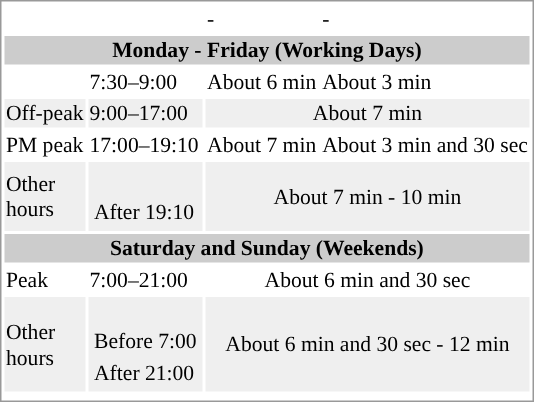<table border=0 style="border:1px solid #999;background-color:white;text-align:left;font-size:90%" class="mw-collapsible">
<tr>
<td colspan=2></td>
<td> - <br> </td>
<td> - <br> </td>
</tr>
<tr bgcolor=#cccccc>
<th colspan=4 align=center>Monday - Friday (Working Days)</th>
</tr>
<tr>
<td></td>
<td>7:30–9:00</td>
<td>About 6 min</td>
<td>About 3 min</td>
</tr>
<tr bgcolor=#EFEFEF>
<td>Off-peak</td>
<td>9:00–17:00</td>
<td colspan=2 align=center>About 7 min</td>
</tr>
<tr>
<td>PM peak</td>
<td>17:00–19:10</td>
<td>About 7 min</td>
<td>About 3 min and 30 sec</td>
</tr>
<tr bgcolor=#EFEFEF>
<td>Other<br> hours</td>
<td><br><table>
<tr>
<td></td>
</tr>
<tr>
<td>After 19:10</td>
</tr>
</table>
</td>
<td colspan=2 align=center>About 7 min - 10 min</td>
</tr>
<tr bgcolor=#cccccc>
<th colspan=4 align=center>Saturday and Sunday (Weekends)</th>
</tr>
<tr>
<td>Peak</td>
<td>7:00–21:00</td>
<td colspan=2 align=center>About 6 min and 30 sec</td>
</tr>
<tr bgcolor=#EFEFEF>
<td>Other<br> hours</td>
<td><br><table>
<tr>
<td>Before 7:00</td>
</tr>
<tr>
<td>After 21:00</td>
</tr>
</table>
</td>
<td colspan=2 align=center>About 6 min and 30 sec - 12 min</td>
</tr>
<tr style="background:#">
<td colspan = "4"></onlyinclude></td>
</tr>
</table>
